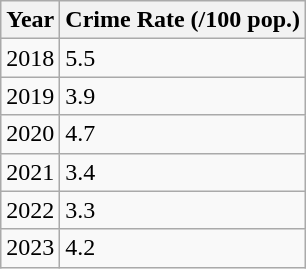<table class="wikitable">
<tr>
<th>Year</th>
<th>Crime Rate (/100 pop.)</th>
</tr>
<tr>
<td>2018</td>
<td>5.5</td>
</tr>
<tr>
<td>2019</td>
<td>3.9</td>
</tr>
<tr>
<td>2020</td>
<td>4.7</td>
</tr>
<tr>
<td>2021</td>
<td>3.4</td>
</tr>
<tr>
<td>2022</td>
<td>3.3</td>
</tr>
<tr>
<td>2023</td>
<td>4.2</td>
</tr>
</table>
